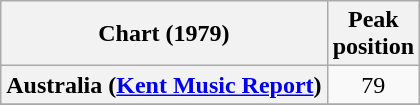<table class="wikitable sortable plainrowheaders" style="text-align:center">
<tr>
<th>Chart (1979)</th>
<th>Peak<br>position</th>
</tr>
<tr>
<th scope="row">Australia (<a href='#'>Kent Music Report</a>)</th>
<td>79</td>
</tr>
<tr>
</tr>
<tr>
</tr>
<tr>
</tr>
<tr>
</tr>
<tr>
</tr>
<tr>
</tr>
<tr>
</tr>
<tr>
</tr>
<tr>
</tr>
<tr>
</tr>
</table>
